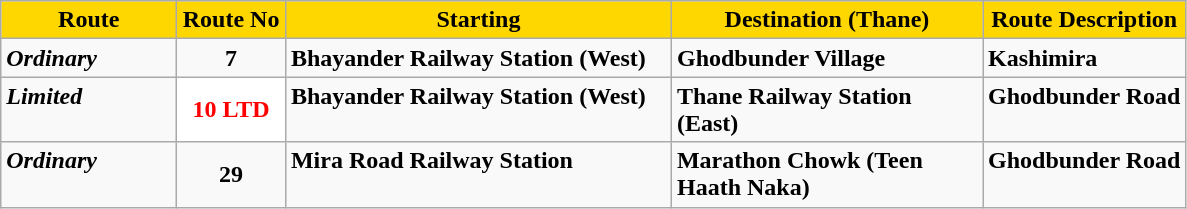<table class="wikitable" style="border:1px solid black;">
<tr>
<th style="background:gold; width:110px;">Route</th>
<th style="background:gold; width:65px;">Route No</th>
<th style="background:gold; width:250px;">Starting</th>
<th style="background:gold; width:200px;">Destination (Thane)</th>
<th style="background:gold;">Route Description</th>
</tr>
<tr>
<td valign="top"><strong><em>Ordinary</em></strong></td>
<td style="text-align:center;"><strong>7</strong></td>
<td valign="top"><strong>Bhayander Railway Station (West)</strong></td>
<td valign="top"><strong>Ghodbunder Village</strong></td>
<td valign="top"><strong>Kashimira</strong></td>
</tr>
<tr>
<td valign="top"><strong><em>Limited</em></strong></td>
<td style="text-align:center; background:#fff; color:#f00;"><strong>10 LTD</strong></td>
<td valign="top"><strong>Bhayander Railway Station (West)</strong></td>
<td valign="top"><strong>Thane Railway Station (East)</strong></td>
<td valign="top"><strong>Ghodbunder Road</strong></td>
</tr>
<tr>
<td valign="top"><strong><em>Ordinary</em></strong></td>
<td style="text-align:center;"><strong>29 </strong></td>
<td valign="top"><strong>Mira Road Railway Station</strong></td>
<td valign="top"><strong>Marathon Chowk (Teen Haath Naka)</strong></td>
<td valign="top"><strong>Ghodbunder Road</strong></td>
</tr>
</table>
